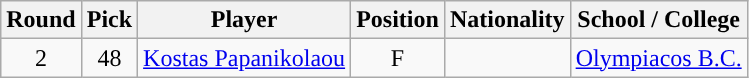<table class="wikitable sortable" style="text-align:center;">
<tr>
<th>Round</th>
<th>Pick</th>
<th>Player</th>
<th>Position</th>
<th>Nationality</th>
<th>School / College</th>
</tr>
<tr>
<td>2</td>
<td>48</td>
<td><a href='#'>Kostas Papanikolaou</a></td>
<td>F</td>
<td></td>
<td><a href='#'>Olympiacos B.C.</a></td>
</tr>
</table>
